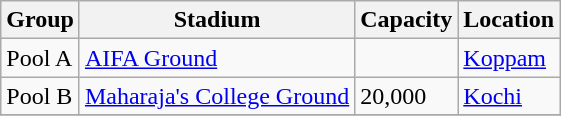<table class="wikitable sortable">
<tr>
<th>Group</th>
<th>Stadium</th>
<th>Capacity</th>
<th>Location</th>
</tr>
<tr>
<td>Pool A</td>
<td><a href='#'>AIFA Ground</a></td>
<td></td>
<td><a href='#'>Koppam</a></td>
</tr>
<tr>
<td>Pool B</td>
<td><a href='#'>Maharaja's College Ground</a></td>
<td>20,000</td>
<td><a href='#'>Kochi</a></td>
</tr>
<tr>
</tr>
</table>
